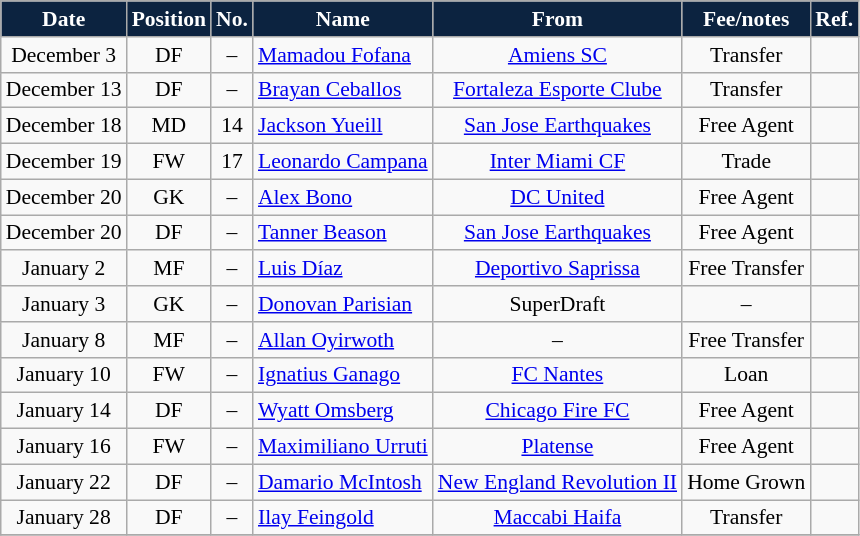<table class="wikitable" style="text-align:center; font-size:90%; ">
<tr>
<th style="background:#0C2340; color:#FFFFFF;">Date</th>
<th style="background:#0C2340; color:#FFFFFF;">Position</th>
<th style="background:#0C2340; color:#FFFFFF;">No.</th>
<th style="background:#0C2340; color:#FFFFFF;">Name</th>
<th style="background:#0C2340; color:#FFFFFF;">From</th>
<th style="background:#0C2340; color:#FFFFFF;">Fee/notes</th>
<th style="background:#0C2340; color:#FFFFFF;">Ref.</th>
</tr>
<tr>
<td>December 3</td>
<td>DF</td>
<td>–</td>
<td align="left"> <a href='#'>Mamadou Fofana</a></td>
<td> <a href='#'>Amiens SC</a></td>
<td>Transfer</td>
<td></td>
</tr>
<tr>
<td>December 13</td>
<td>DF</td>
<td>–</td>
<td align="left"> <a href='#'>Brayan Ceballos</a></td>
<td> <a href='#'>Fortaleza Esporte Clube</a></td>
<td>Transfer</td>
<td></td>
</tr>
<tr>
<td>December 18</td>
<td>MD</td>
<td>14</td>
<td align="left"> <a href='#'>Jackson Yueill</a></td>
<td> <a href='#'>San Jose Earthquakes</a></td>
<td>Free Agent</td>
<td></td>
</tr>
<tr>
<td>December 19</td>
<td>FW</td>
<td>17</td>
<td align="left"> <a href='#'>Leonardo Campana</a></td>
<td> <a href='#'>Inter Miami CF</a></td>
<td>Trade</td>
<td></td>
</tr>
<tr>
<td>December 20</td>
<td>GK</td>
<td>–</td>
<td align="left"> <a href='#'>Alex Bono</a></td>
<td> <a href='#'>DC United</a></td>
<td>Free Agent</td>
<td></td>
</tr>
<tr>
<td>December 20</td>
<td>DF</td>
<td>–</td>
<td align="left"> <a href='#'>Tanner Beason</a></td>
<td> <a href='#'>San Jose Earthquakes</a></td>
<td>Free Agent</td>
<td></td>
</tr>
<tr>
<td>January 2</td>
<td>MF</td>
<td>–</td>
<td align="left"> <a href='#'>Luis Díaz</a></td>
<td> <a href='#'>Deportivo Saprissa</a></td>
<td>Free Transfer</td>
<td></td>
</tr>
<tr>
<td>January 3</td>
<td>GK</td>
<td>–</td>
<td align="left"> <a href='#'>Donovan Parisian</a></td>
<td>SuperDraft</td>
<td>–</td>
<td></td>
</tr>
<tr>
<td>January 8</td>
<td>MF</td>
<td>–</td>
<td align="left"> <a href='#'>Allan Oyirwoth</a></td>
<td>–</td>
<td>Free Transfer</td>
<td></td>
</tr>
<tr>
<td>January 10</td>
<td>FW</td>
<td>–</td>
<td align="left"> <a href='#'>Ignatius Ganago</a></td>
<td> <a href='#'>FC Nantes</a></td>
<td>Loan</td>
<td></td>
</tr>
<tr>
<td>January 14</td>
<td>DF</td>
<td>–</td>
<td align="left"> <a href='#'>Wyatt Omsberg</a></td>
<td> <a href='#'>Chicago Fire FC</a></td>
<td>Free Agent</td>
<td></td>
</tr>
<tr>
<td>January 16</td>
<td>FW</td>
<td>–</td>
<td align="left"> <a href='#'>Maximiliano Urruti</a></td>
<td> <a href='#'>Platense</a></td>
<td>Free Agent</td>
<td></td>
</tr>
<tr>
<td>January 22</td>
<td>DF</td>
<td>–</td>
<td align="left"> <a href='#'>Damario McIntosh</a></td>
<td> <a href='#'>New England Revolution II</a></td>
<td>Home Grown</td>
<td></td>
</tr>
<tr>
<td>January 28</td>
<td>DF</td>
<td>–</td>
<td align="left"> <a href='#'>Ilay Feingold</a></td>
<td> <a href='#'>Maccabi Haifa</a></td>
<td>Transfer</td>
<td></td>
</tr>
<tr>
</tr>
</table>
